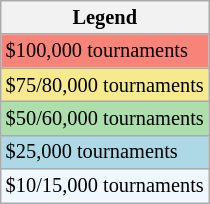<table class="wikitable" style="font-size:85%;">
<tr>
<th>Legend</th>
</tr>
<tr style="background:#f88379;">
<td>$100,000 tournaments</td>
</tr>
<tr style="background:#f7e98e;">
<td>$75/80,000 tournaments</td>
</tr>
<tr style="background:#addfad;">
<td>$50/60,000 tournaments</td>
</tr>
<tr style="background:lightblue;">
<td>$25,000 tournaments</td>
</tr>
<tr style="background:#f0f8ff;">
<td>$10/15,000 tournaments</td>
</tr>
</table>
